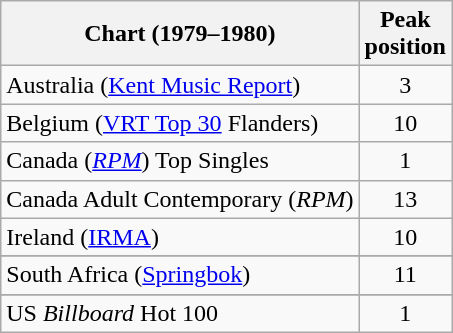<table class="wikitable sortable">
<tr>
<th scope="col" align="left">Chart (1979–1980)</th>
<th scope="col"  style="text-align:center;">Peak<br>position</th>
</tr>
<tr>
<td scope="row">Australia (<a href='#'>Kent Music Report</a>)</td>
<td style="text-align:center;">3</td>
</tr>
<tr>
<td scope="row" align="left">Belgium (<a href='#'>VRT Top 30</a> Flanders)</td>
<td style="text-align:center;">10</td>
</tr>
<tr>
<td scope="row" align="left">Canada (<a href='#'><em>RPM</em></a>) Top Singles</td>
<td style="text-align:center;">1</td>
</tr>
<tr>
<td scope="row" align="left">Canada Adult Contemporary (<em>RPM</em>)</td>
<td style="text-align:center;">13</td>
</tr>
<tr>
<td scope="row" align="left">Ireland (<a href='#'>IRMA</a>)</td>
<td style="text-align:center;">10</td>
</tr>
<tr>
</tr>
<tr>
</tr>
<tr>
<td scope="row">South Africa (<a href='#'>Springbok</a>)</td>
<td align="center">11</td>
</tr>
<tr>
</tr>
<tr>
<td scope="row" align="left">US <em>Billboard</em> Hot 100</td>
<td style="text-align:center;">1</td>
</tr>
</table>
